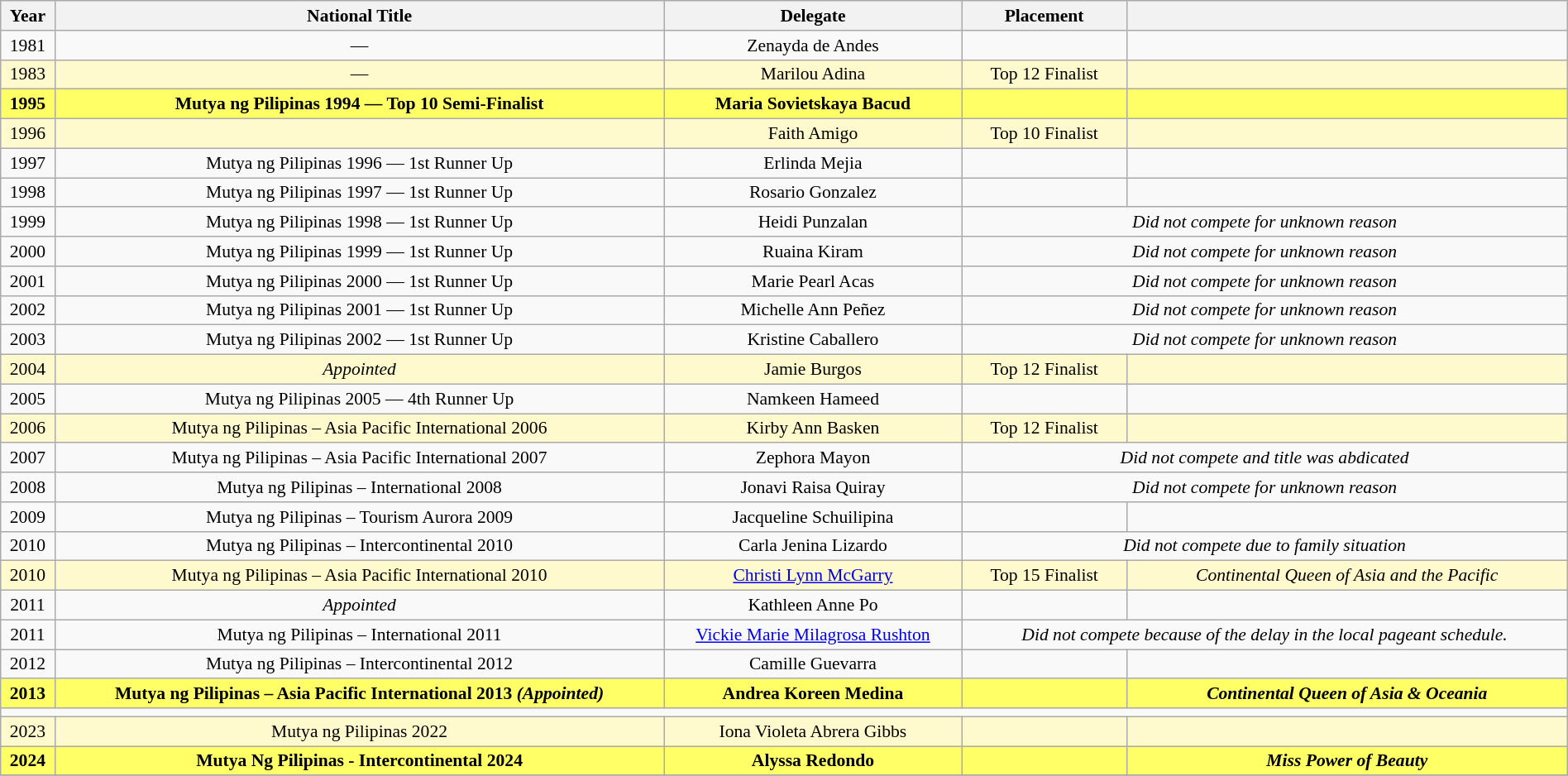<table class="wikitable" style="text-align:center; font-size:90%; line-height:17px; width:100%;">
<tr>
<th width:07%;" scope="col">Year</th>
<th width:18%;" scope="col">National Title</th>
<th width:18%;" scope="col">Delegate</th>
<th width:18%;" scope="col">Placement</th>
<th width:18%;" scope="col"></th>
</tr>
<tr>
<td>1981</td>
<td>—</td>
<td>Zenayda de Andes</td>
<td></td>
<td></td>
</tr>
<tr style="background:#FFFACD;">
<td>1983</td>
<td>—</td>
<td>Marilou Adina</td>
<td>Top 12 Finalist</td>
<td></td>
</tr>
<tr style="background:#ff6; font-weight:bold">
<td>1995</td>
<td>Mutya ng Pilipinas 1994 — Top 10 Semi-Finalist<br></td>
<td>Maria Sovietskaya Bacud</td>
<td></td>
<td></td>
</tr>
<tr style="background:#FFFACD;">
<td>1996</td>
<td> <br></td>
<td>Faith Amigo</td>
<td>Top 10 Finalist</td>
<td></td>
</tr>
<tr>
<td>1997</td>
<td>Mutya ng Pilipinas 1996 — 1st Runner Up<br></td>
<td>Erlinda Mejia</td>
<td></td>
<td></td>
</tr>
<tr>
<td>1998</td>
<td>Mutya ng Pilipinas 1997 — 1st Runner Up<br></td>
<td>Rosario Gonzalez</td>
<td></td>
<td></td>
</tr>
<tr>
<td>1999</td>
<td>Mutya ng Pilipinas 1998 — 1st Runner Up<br></td>
<td>Heidi Punzalan</td>
<td colspan="2"><em>Did not compete for unknown reason</em></td>
</tr>
<tr>
<td>2000</td>
<td>Mutya ng Pilipinas 1999 — 1st Runner Up<br></td>
<td>Ruaina Kiram</td>
<td colspan="2"><em>Did not compete for unknown reason</em></td>
</tr>
<tr>
<td>2001</td>
<td>Mutya ng Pilipinas 2000 — 1st Runner Up<br></td>
<td>Marie Pearl Acas</td>
<td colspan="2"><em>Did not compete for unknown reason</em></td>
</tr>
<tr>
<td>2002</td>
<td>Mutya ng Pilipinas 2001 — 1st Runner Up<br></td>
<td>Michelle Ann Peñez</td>
<td colspan="2"><em>Did not compete for unknown reason</em></td>
</tr>
<tr>
<td>2003</td>
<td>Mutya ng Pilipinas 2002 — 1st Runner Up<br></td>
<td>Kristine Caballero</td>
<td colspan="2"><em>Did not compete for unknown reason</em></td>
</tr>
<tr style="background:#FFFACD;">
<td>2004</td>
<td><em>Appointed</em></td>
<td>Jamie Burgos</td>
<td>Top 12 Finalist</td>
<td></td>
</tr>
<tr>
<td>2005</td>
<td>Mutya ng Pilipinas 2005 — 4th Runner Up<br></td>
<td>Namkeen Hameed</td>
<td></td>
<td></td>
</tr>
<tr style="background:#FFFACD;">
<td>2006</td>
<td>Mutya ng Pilipinas – Asia Pacific International 2006<br></td>
<td>Kirby Ann Basken</td>
<td>Top 12 Finalist</td>
<td></td>
</tr>
<tr>
<td>2007</td>
<td>Mutya ng Pilipinas – Asia Pacific International 2007<br></td>
<td>Zephora Mayon</td>
<td colspan="2"><em>Did not compete and title was abdicated</em></td>
</tr>
<tr>
<td>2008</td>
<td>Mutya ng Pilipinas – International 2008</td>
<td>Jonavi Raisa Quiray</td>
<td colspan="2"><em>Did not compete for unknown reason</em></td>
</tr>
<tr>
<td>2009</td>
<td>Mutya ng Pilipinas – Tourism Aurora 2009<br></td>
<td>Jacqueline Schuilipina</td>
<td></td>
<td></td>
</tr>
<tr>
<td>2010</td>
<td>Mutya ng Pilipinas – Intercontinental 2010</td>
<td>Carla Jenina Lizardo</td>
<td colspan="2"><em>Did not compete due to family situation</em></td>
</tr>
<tr style="background:#FFFACD;">
<td>2010</td>
<td>Mutya ng Pilipinas – Asia Pacific International 2010<br></td>
<td><a href='#'>Christi Lynn McGarry</a></td>
<td>Top 15 Finalist</td>
<td><em>Continental Queen of Asia and the Pacific</em></td>
</tr>
<tr>
<td>2011</td>
<td><em>Appointed</em></td>
<td>Kathleen Anne Po</td>
<td></td>
<td></td>
</tr>
<tr>
<td>2011</td>
<td>Mutya ng Pilipinas – International 2011</td>
<td><a href='#'>Vickie Marie Milagrosa Rushton</a></td>
<td colspan="2"><em>Did not compete because of the delay in the local pageant schedule.</em></td>
</tr>
<tr>
<td>2012</td>
<td>Mutya ng Pilipinas – Intercontinental 2012</td>
<td>Camille Guevarra</td>
<td></td>
<td></td>
</tr>
<tr style="background:#ff6; font-weight:bold">
<td>2013</td>
<td>Mutya ng Pilipinas – Asia Pacific International 2013 <em>(Appointed)</em></td>
<td>Andrea Koreen Medina</td>
<td></td>
<td><em>Continental Queen of Asia & Oceania</em></td>
</tr>
<tr>
<td colspan="5"></td>
</tr>
<tr style="background:#FFFACD;">
<td>2023</td>
<td>Mutya ng Pilipinas 2022</td>
<td>Iona Violeta Abrera Gibbs</td>
<td></td>
<td></td>
</tr>
<tr style="background:#ff6; font-weight:bold">
<td>2024</td>
<td>Mutya Ng Pilipinas - Intercontinental 2024</td>
<td>Alyssa Redondo</td>
<td></td>
<td><em>Miss Power of Beauty</em></td>
</tr>
<tr>
</tr>
</table>
